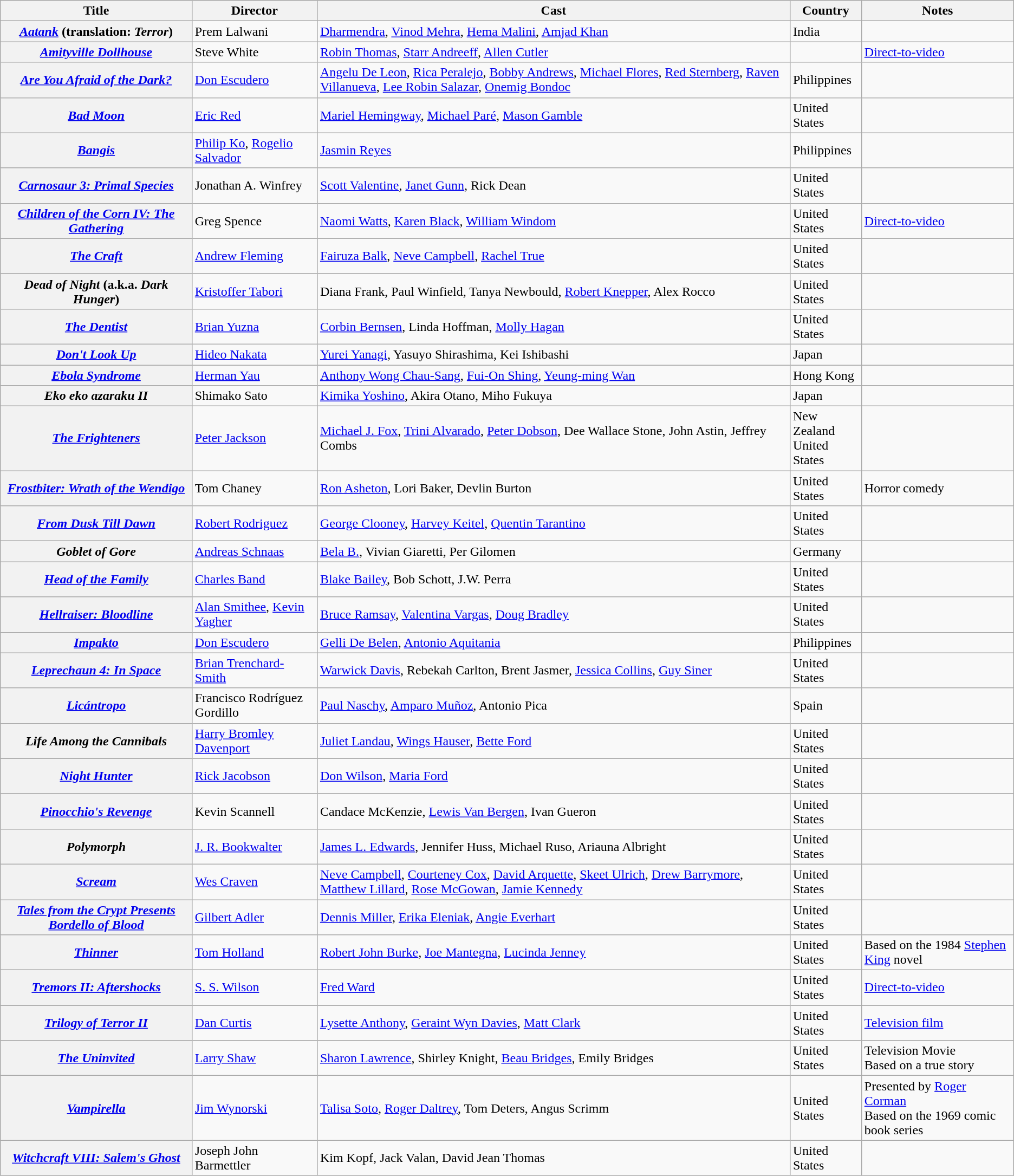<table class="wikitable sortable">
<tr>
<th scope="col">Title</th>
<th scope="col" class="unsortable">Director</th>
<th scope="col" class="unsortable">Cast</th>
<th scope="col">Country</th>
<th scope="col" class="unsortable">Notes</th>
</tr>
<tr>
<th><em><a href='#'>Aatank</a></em> (translation: <em>Terror</em>)</th>
<td>Prem Lalwani</td>
<td><a href='#'>Dharmendra</a>, <a href='#'>Vinod Mehra</a>, <a href='#'>Hema Malini</a>, <a href='#'>Amjad Khan</a></td>
<td>India</td>
<td></td>
</tr>
<tr>
<th><em><a href='#'>Amityville Dollhouse</a></em></th>
<td>Steve White</td>
<td><a href='#'>Robin Thomas</a>, <a href='#'>Starr Andreeff</a>, <a href='#'>Allen Cutler</a></td>
<td></td>
<td><a href='#'>Direct-to-video</a></td>
</tr>
<tr>
<th><em><a href='#'>Are You Afraid of the Dark?</a></em></th>
<td><a href='#'>Don Escudero</a></td>
<td><a href='#'>Angelu De Leon</a>, <a href='#'>Rica Peralejo</a>, <a href='#'>Bobby Andrews</a>, <a href='#'>Michael Flores</a>, <a href='#'>Red Sternberg</a>, <a href='#'>Raven Villanueva</a>, <a href='#'>Lee Robin Salazar</a>, <a href='#'>Onemig Bondoc</a></td>
<td>Philippines</td>
<td></td>
</tr>
<tr>
<th><em><a href='#'>Bad Moon</a></em></th>
<td><a href='#'>Eric Red</a></td>
<td><a href='#'>Mariel Hemingway</a>, <a href='#'>Michael Paré</a>, <a href='#'>Mason Gamble</a></td>
<td>United States</td>
<td></td>
</tr>
<tr>
<th><em><a href='#'>Bangis</a></em></th>
<td><a href='#'>Philip Ko</a>, <a href='#'>Rogelio Salvador</a></td>
<td><a href='#'>Jasmin Reyes</a></td>
<td>Philippines</td>
<td></td>
</tr>
<tr>
<th><em><a href='#'>Carnosaur 3: Primal Species</a></em></th>
<td>Jonathan A. Winfrey</td>
<td><a href='#'>Scott Valentine</a>, <a href='#'>Janet Gunn</a>, Rick Dean</td>
<td>United States</td>
<td></td>
</tr>
<tr>
<th><em><a href='#'>Children of the Corn IV: The Gathering</a></em></th>
<td>Greg Spence</td>
<td><a href='#'>Naomi Watts</a>, <a href='#'>Karen Black</a>, <a href='#'>William Windom</a></td>
<td>United States</td>
<td><a href='#'>Direct-to-video</a></td>
</tr>
<tr>
<th><em><a href='#'>The Craft</a></em></th>
<td><a href='#'>Andrew Fleming</a></td>
<td><a href='#'>Fairuza Balk</a>, <a href='#'>Neve Campbell</a>, <a href='#'>Rachel True</a></td>
<td>United States</td>
<td></td>
</tr>
<tr>
<th><em>Dead of Night</em> (a.k.a. <em>Dark Hunger</em>)</th>
<td><a href='#'>Kristoffer Tabori</a></td>
<td>Diana Frank, Paul Winfield, Tanya Newbould, <a href='#'>Robert Knepper</a>, Alex Rocco</td>
<td>United States</td>
<td></td>
</tr>
<tr>
<th><em><a href='#'>The Dentist</a></em></th>
<td><a href='#'>Brian Yuzna</a></td>
<td><a href='#'>Corbin Bernsen</a>, Linda Hoffman, <a href='#'>Molly Hagan</a></td>
<td>United States</td>
<td></td>
</tr>
<tr>
<th><em><a href='#'>Don't Look Up</a></em></th>
<td><a href='#'>Hideo Nakata</a></td>
<td><a href='#'>Yurei Yanagi</a>, Yasuyo Shirashima, Kei Ishibashi</td>
<td>Japan</td>
<td></td>
</tr>
<tr>
<th><em><a href='#'>Ebola Syndrome</a></em></th>
<td><a href='#'>Herman Yau</a></td>
<td><a href='#'>Anthony Wong Chau-Sang</a>, <a href='#'>Fui-On Shing</a>, <a href='#'>Yeung-ming Wan</a></td>
<td>Hong Kong</td>
<td></td>
</tr>
<tr>
<th><em>Eko eko azaraku II</em></th>
<td>Shimako Sato</td>
<td><a href='#'>Kimika Yoshino</a>, Akira Otano, Miho Fukuya</td>
<td>Japan</td>
<td></td>
</tr>
<tr>
<th><em><a href='#'>The Frighteners</a></em></th>
<td><a href='#'>Peter Jackson</a></td>
<td><a href='#'>Michael J. Fox</a>, <a href='#'>Trini Alvarado</a>, <a href='#'>Peter Dobson</a>, Dee Wallace Stone, John Astin, Jeffrey Combs</td>
<td>New Zealand<br>United States</td>
<td></td>
</tr>
<tr>
<th><em><a href='#'>Frostbiter: Wrath of the Wendigo</a></em></th>
<td>Tom Chaney</td>
<td><a href='#'>Ron Asheton</a>, Lori Baker, Devlin Burton</td>
<td>United States</td>
<td>Horror comedy</td>
</tr>
<tr>
<th><em><a href='#'>From Dusk Till Dawn</a></em></th>
<td><a href='#'>Robert Rodriguez</a></td>
<td><a href='#'>George Clooney</a>, <a href='#'>Harvey Keitel</a>, <a href='#'>Quentin Tarantino</a></td>
<td>United States</td>
<td></td>
</tr>
<tr>
<th><em>Goblet of Gore</em></th>
<td><a href='#'>Andreas Schnaas</a></td>
<td><a href='#'>Bela B.</a>, Vivian Giaretti, Per Gilomen</td>
<td>Germany</td>
<td></td>
</tr>
<tr>
<th><em><a href='#'>Head of the Family</a></em></th>
<td><a href='#'>Charles Band</a></td>
<td><a href='#'>Blake Bailey</a>, Bob Schott, J.W. Perra</td>
<td>United States</td>
<td></td>
</tr>
<tr>
<th><em><a href='#'>Hellraiser: Bloodline</a></em></th>
<td><a href='#'>Alan Smithee</a>, <a href='#'>Kevin Yagher</a></td>
<td><a href='#'>Bruce Ramsay</a>, <a href='#'>Valentina Vargas</a>, <a href='#'>Doug Bradley</a></td>
<td>United States</td>
<td></td>
</tr>
<tr>
<th><em><a href='#'>Impakto</a></em></th>
<td><a href='#'>Don Escudero</a></td>
<td><a href='#'>Gelli De Belen</a>, <a href='#'>Antonio Aquitania</a></td>
<td>Philippines</td>
<td></td>
</tr>
<tr>
<th><em><a href='#'>Leprechaun 4: In Space</a></em></th>
<td><a href='#'>Brian Trenchard-Smith</a></td>
<td><a href='#'>Warwick Davis</a>, Rebekah Carlton, Brent Jasmer, <a href='#'>Jessica Collins</a>, <a href='#'>Guy Siner</a></td>
<td>United States</td>
<td></td>
</tr>
<tr>
<th><em><a href='#'>Licántropo</a></em></th>
<td>Francisco Rodríguez Gordillo</td>
<td><a href='#'>Paul Naschy</a>, <a href='#'>Amparo Muñoz</a>, Antonio Pica</td>
<td>Spain</td>
<td></td>
</tr>
<tr>
<th><em>Life Among the Cannibals</em></th>
<td><a href='#'>Harry Bromley Davenport</a></td>
<td><a href='#'>Juliet Landau</a>, <a href='#'>Wings Hauser</a>, <a href='#'>Bette Ford</a></td>
<td>United States</td>
<td></td>
</tr>
<tr>
<th><em><a href='#'>Night Hunter</a></em></th>
<td><a href='#'>Rick Jacobson</a></td>
<td><a href='#'>Don Wilson</a>, <a href='#'>Maria Ford</a></td>
<td>United States</td>
<td></td>
</tr>
<tr>
<th><em><a href='#'>Pinocchio's Revenge</a></em></th>
<td>Kevin Scannell</td>
<td>Candace McKenzie, <a href='#'>Lewis Van Bergen</a>, Ivan Gueron</td>
<td>United States</td>
<td></td>
</tr>
<tr>
<th><em>Polymorph</em></th>
<td><a href='#'>J. R. Bookwalter</a></td>
<td><a href='#'>James L. Edwards</a>, Jennifer Huss, Michael Ruso, Ariauna Albright</td>
<td>United States</td>
<td></td>
</tr>
<tr>
<th><em><a href='#'>Scream</a></em></th>
<td><a href='#'>Wes Craven</a></td>
<td><a href='#'>Neve Campbell</a>, <a href='#'>Courteney Cox</a>, <a href='#'>David Arquette</a>, <a href='#'>Skeet Ulrich</a>, <a href='#'>Drew Barrymore</a>, <a href='#'>Matthew Lillard</a>, <a href='#'>Rose McGowan</a>, <a href='#'>Jamie Kennedy</a></td>
<td>United States</td>
<td></td>
</tr>
<tr>
<th><em><a href='#'>Tales from the Crypt Presents Bordello of Blood</a></em></th>
<td><a href='#'>Gilbert Adler</a></td>
<td><a href='#'>Dennis Miller</a>, <a href='#'>Erika Eleniak</a>, <a href='#'>Angie Everhart</a></td>
<td>United States</td>
<td></td>
</tr>
<tr>
<th><em><a href='#'>Thinner</a></em></th>
<td><a href='#'>Tom Holland</a></td>
<td><a href='#'>Robert John Burke</a>, <a href='#'>Joe Mantegna</a>, <a href='#'>Lucinda Jenney</a></td>
<td>United States</td>
<td>Based on the 1984 <a href='#'>Stephen King</a> novel</td>
</tr>
<tr>
<th><em><a href='#'>Tremors II: Aftershocks</a></em></th>
<td><a href='#'>S. S. Wilson</a></td>
<td><a href='#'>Fred Ward</a></td>
<td>United States</td>
<td><a href='#'>Direct-to-video</a></td>
</tr>
<tr>
<th><em><a href='#'>Trilogy of Terror II</a></em></th>
<td><a href='#'>Dan Curtis</a></td>
<td><a href='#'>Lysette Anthony</a>, <a href='#'>Geraint Wyn Davies</a>, <a href='#'>Matt Clark</a></td>
<td>United States</td>
<td><a href='#'>Television film</a></td>
</tr>
<tr>
<th><em><a href='#'>The Uninvited</a></em></th>
<td><a href='#'>Larry Shaw</a></td>
<td><a href='#'>Sharon Lawrence</a>, Shirley Knight, <a href='#'>Beau Bridges</a>, Emily Bridges</td>
<td>United States</td>
<td>Television Movie<br>Based on a true story</td>
</tr>
<tr>
<th><em><a href='#'>Vampirella</a></em></th>
<td><a href='#'>Jim Wynorski</a></td>
<td><a href='#'>Talisa Soto</a>, <a href='#'>Roger Daltrey</a>, Tom Deters, Angus Scrimm</td>
<td>United States</td>
<td>Presented by <a href='#'>Roger Corman</a><br> Based on the 1969 comic book series </td>
</tr>
<tr>
<th><em><a href='#'>Witchcraft VIII: Salem's Ghost</a></em></th>
<td>Joseph John Barmettler</td>
<td>Kim Kopf, Jack Valan, David Jean Thomas</td>
<td>United States</td>
<td></td>
</tr>
</table>
